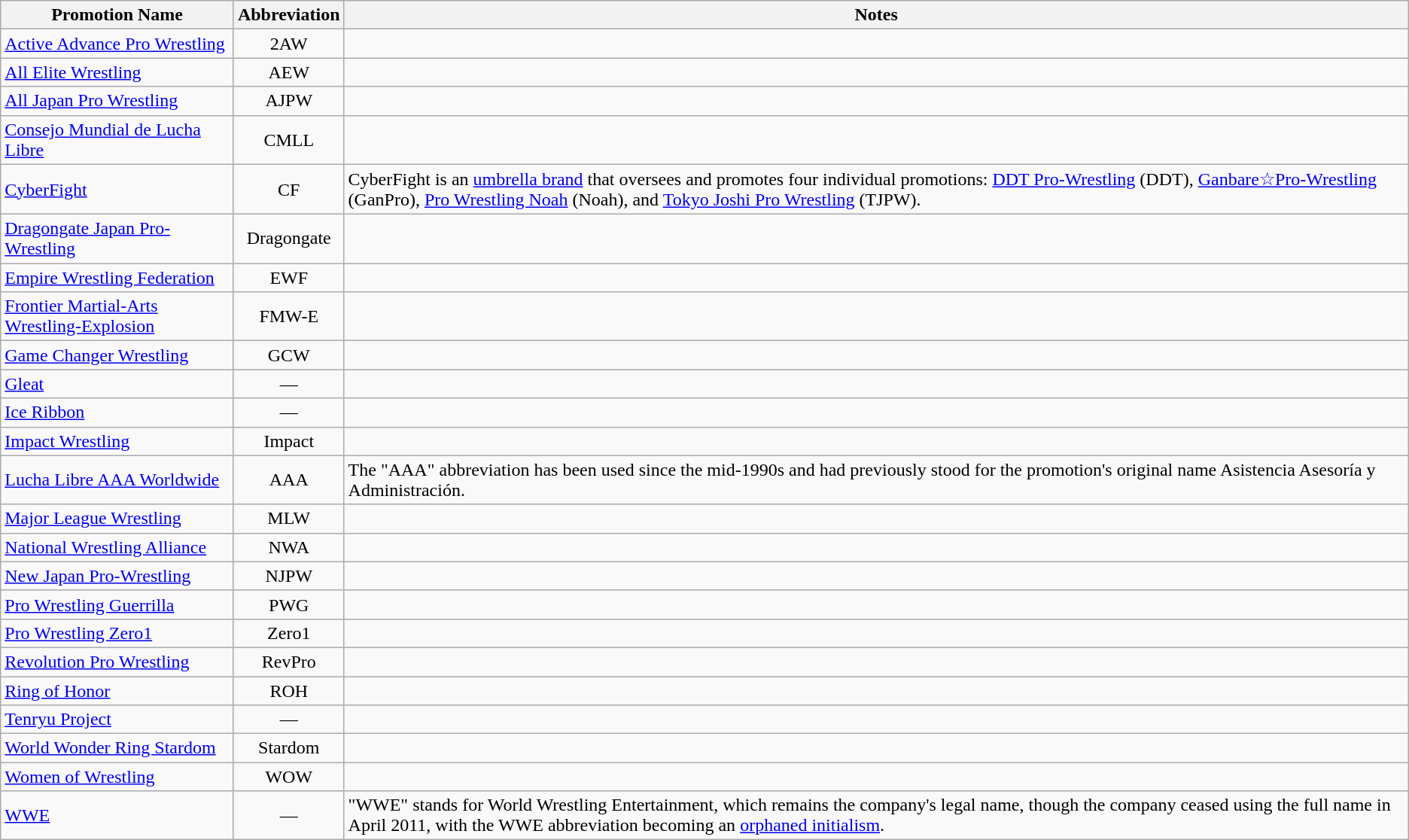<table class="wikitable">
<tr>
<th>Promotion Name</th>
<th>Abbreviation</th>
<th>Notes</th>
</tr>
<tr>
<td><a href='#'>Active Advance Pro Wrestling</a></td>
<td style="text-align: center;">2AW</td>
<td></td>
</tr>
<tr>
<td><a href='#'>All Elite Wrestling</a></td>
<td style="text-align: center;">AEW</td>
<td></td>
</tr>
<tr>
<td><a href='#'>All Japan Pro Wrestling</a></td>
<td style="text-align: center;">AJPW</td>
<td></td>
</tr>
<tr>
<td><a href='#'>Consejo Mundial de Lucha Libre</a></td>
<td style="text-align: center;">CMLL</td>
<td></td>
</tr>
<tr>
<td><a href='#'>CyberFight</a></td>
<td style="text-align: center;">CF</td>
<td>CyberFight is an <a href='#'>umbrella brand</a> that oversees and promotes four individual promotions: <a href='#'>DDT Pro-Wrestling</a> (DDT), <a href='#'>Ganbare☆Pro-Wrestling</a> (GanPro), <a href='#'>Pro Wrestling Noah</a> (Noah), and <a href='#'>Tokyo Joshi Pro Wrestling</a> (TJPW).</td>
</tr>
<tr>
<td><a href='#'>Dragongate Japan Pro-Wrestling</a></td>
<td style="text-align: center;">Dragongate</td>
<td></td>
</tr>
<tr>
<td><a href='#'>Empire Wrestling Federation</a></td>
<td style="text-align: center;">EWF</td>
<td></td>
</tr>
<tr>
<td><a href='#'>Frontier Martial-Arts Wrestling-Explosion</a></td>
<td style="text-align: center;">FMW-E</td>
<td></td>
</tr>
<tr>
<td><a href='#'>Game Changer Wrestling</a></td>
<td style="text-align: center;">GCW</td>
<td></td>
</tr>
<tr>
<td><a href='#'>Gleat</a></td>
<td style="text-align: center;">—</td>
<td></td>
</tr>
<tr>
<td><a href='#'>Ice Ribbon</a></td>
<td style="text-align: center;">—</td>
<td></td>
</tr>
<tr>
<td><a href='#'>Impact Wrestling</a></td>
<td style="text-align: center;">Impact</td>
<td></td>
</tr>
<tr>
<td><a href='#'>Lucha Libre AAA Worldwide</a></td>
<td style="text-align: center;">AAA</td>
<td>The "AAA" abbreviation has been used since the mid-1990s and had previously stood for the promotion's original name Asistencia Asesoría y Administración.</td>
</tr>
<tr>
<td><a href='#'>Major League Wrestling</a></td>
<td style="text-align: center;">MLW</td>
<td></td>
</tr>
<tr>
<td><a href='#'>National Wrestling Alliance</a></td>
<td style="text-align: center;">NWA</td>
<td></td>
</tr>
<tr>
<td><a href='#'>New Japan Pro-Wrestling</a></td>
<td style="text-align: center;">NJPW</td>
<td></td>
</tr>
<tr>
<td><a href='#'>Pro Wrestling Guerrilla</a></td>
<td style="text-align: center;">PWG</td>
<td></td>
</tr>
<tr>
<td><a href='#'>Pro Wrestling Zero1</a></td>
<td style="text-align: center;">Zero1</td>
<td></td>
</tr>
<tr>
<td><a href='#'>Revolution Pro Wrestling</a></td>
<td style="text-align: center;">RevPro</td>
<td></td>
</tr>
<tr>
<td><a href='#'>Ring of Honor</a></td>
<td style="text-align: center;">ROH</td>
<td></td>
</tr>
<tr>
<td><a href='#'>Tenryu Project</a></td>
<td style="text-align: center;">—</td>
<td></td>
</tr>
<tr>
<td><a href='#'>World Wonder Ring Stardom</a></td>
<td style="text-align: center;">Stardom</td>
<td></td>
</tr>
<tr>
<td><a href='#'>Women of Wrestling</a></td>
<td style="text-align: center;">WOW</td>
<td></td>
</tr>
<tr>
<td><a href='#'>WWE</a></td>
<td style="text-align: center;">—</td>
<td>"WWE" stands for World Wrestling Entertainment, which remains the company's legal name, though the company ceased using the full name in April 2011, with the WWE abbreviation becoming an <a href='#'>orphaned initialism</a>.<br></td>
</tr>
</table>
